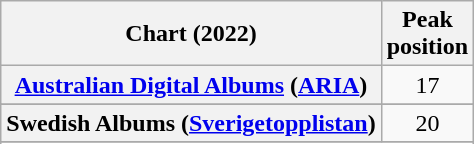<table class="wikitable sortable plainrowheaders" style="text-align:center">
<tr>
<th scope="col">Chart (2022)</th>
<th scope="col">Peak<br>position</th>
</tr>
<tr>
<th scope="row"><a href='#'>Australian Digital Albums</a> (<a href='#'>ARIA</a>)</th>
<td>17</td>
</tr>
<tr>
</tr>
<tr>
</tr>
<tr>
</tr>
<tr>
</tr>
<tr>
</tr>
<tr>
</tr>
<tr>
</tr>
<tr>
</tr>
<tr>
<th scope="row">Swedish Albums (<a href='#'>Sverigetopplistan</a>)</th>
<td>20</td>
</tr>
<tr>
</tr>
<tr>
</tr>
<tr>
</tr>
<tr>
</tr>
<tr>
</tr>
<tr>
</tr>
</table>
